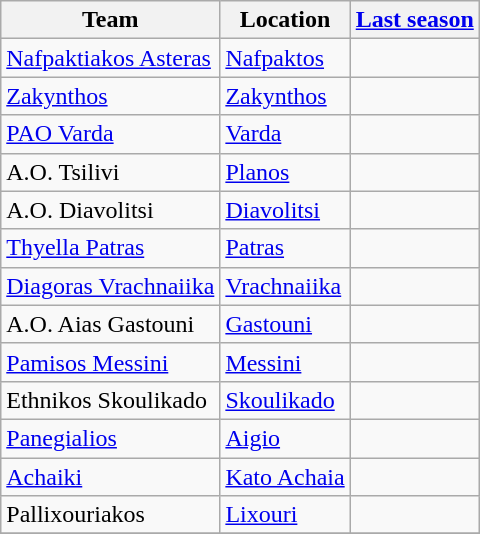<table class="wikitable sortable">
<tr>
<th>Team</th>
<th>Location</th>
<th><a href='#'>Last season</a></th>
</tr>
<tr>
<td><a href='#'>Nafpaktiakos Asteras</a></td>
<td><a href='#'>Nafpaktos</a></td>
<td></td>
</tr>
<tr>
<td><a href='#'>Zakynthos</a></td>
<td><a href='#'>Zakynthos</a></td>
<td></td>
</tr>
<tr>
<td><a href='#'>PAO Varda</a></td>
<td><a href='#'>Varda</a></td>
<td></td>
</tr>
<tr>
<td>A.O. Tsilivi</td>
<td><a href='#'>Planos</a></td>
<td></td>
</tr>
<tr>
<td>A.O. Diavolitsi</td>
<td><a href='#'>Diavolitsi</a></td>
<td></td>
</tr>
<tr>
<td><a href='#'>Thyella Patras</a></td>
<td><a href='#'>Patras</a></td>
<td></td>
</tr>
<tr>
<td><a href='#'>Diagoras Vrachnaiika</a></td>
<td><a href='#'>Vrachnaiika</a></td>
<td></td>
</tr>
<tr>
<td>A.O. Aias Gastouni</td>
<td><a href='#'>Gastouni</a></td>
<td></td>
</tr>
<tr>
<td><a href='#'>Pamisos Messini</a></td>
<td><a href='#'>Messini</a></td>
<td></td>
</tr>
<tr>
<td>Ethnikos Skoulikado</td>
<td><a href='#'>Skoulikado</a></td>
<td></td>
</tr>
<tr>
<td><a href='#'>Panegialios</a></td>
<td><a href='#'>Aigio</a></td>
<td></td>
</tr>
<tr>
<td><a href='#'>Achaiki</a></td>
<td><a href='#'>Kato Achaia</a></td>
<td></td>
</tr>
<tr>
<td>Pallixouriakos</td>
<td><a href='#'>Lixouri</a></td>
<td></td>
</tr>
<tr>
</tr>
</table>
